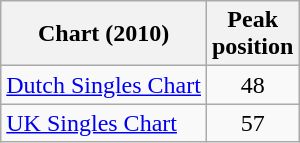<table class="wikitable">
<tr>
<th>Chart (2010)</th>
<th>Peak<br>position</th>
</tr>
<tr>
<td><a href='#'>Dutch Singles Chart</a></td>
<td align="center">48</td>
</tr>
<tr>
<td><a href='#'>UK Singles Chart</a></td>
<td align="center">57</td>
</tr>
</table>
